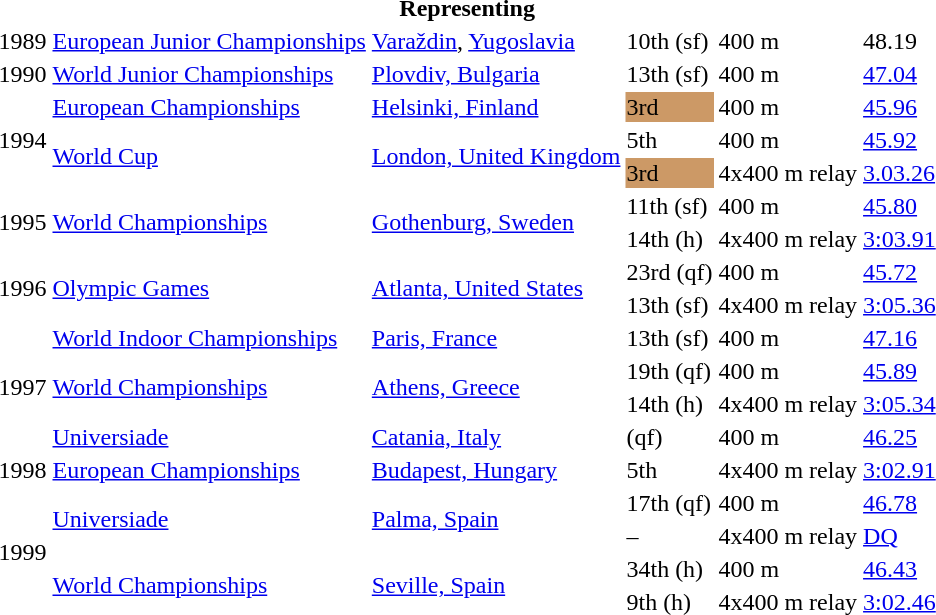<table>
<tr>
<th colspan="6">Representing </th>
</tr>
<tr>
<td>1989</td>
<td><a href='#'>European Junior Championships</a></td>
<td><a href='#'>Varaždin</a>, <a href='#'>Yugoslavia</a></td>
<td>10th (sf)</td>
<td>400 m</td>
<td>48.19</td>
</tr>
<tr>
<td>1990</td>
<td><a href='#'>World Junior Championships</a></td>
<td><a href='#'>Plovdiv, Bulgaria</a></td>
<td>13th (sf)</td>
<td>400 m</td>
<td><a href='#'>47.04</a></td>
</tr>
<tr>
<td rowspan=3>1994</td>
<td><a href='#'>European Championships</a></td>
<td><a href='#'>Helsinki, Finland</a></td>
<td bgcolor=cc9966>3rd</td>
<td>400 m</td>
<td><a href='#'>45.96</a></td>
</tr>
<tr>
<td rowspan=2><a href='#'>World Cup</a></td>
<td rowspan=2><a href='#'>London, United Kingdom</a></td>
<td>5th</td>
<td>400 m</td>
<td><a href='#'>45.92</a></td>
</tr>
<tr>
<td bgcolor=cc9966>3rd</td>
<td>4x400 m relay</td>
<td><a href='#'>3.03.26</a></td>
</tr>
<tr>
<td rowspan=2>1995</td>
<td rowspan=2><a href='#'>World Championships</a></td>
<td rowspan=2><a href='#'>Gothenburg, Sweden</a></td>
<td>11th (sf)</td>
<td>400 m</td>
<td><a href='#'>45.80</a></td>
</tr>
<tr>
<td>14th (h)</td>
<td>4x400 m relay</td>
<td><a href='#'>3:03.91</a></td>
</tr>
<tr>
<td rowspan=2>1996</td>
<td rowspan=2><a href='#'>Olympic Games</a></td>
<td rowspan=2><a href='#'>Atlanta, United States</a></td>
<td>23rd (qf)</td>
<td>400 m</td>
<td><a href='#'>45.72</a></td>
</tr>
<tr>
<td>13th (sf)</td>
<td>4x400 m relay</td>
<td><a href='#'>3:05.36</a></td>
</tr>
<tr>
<td rowspan=4>1997</td>
<td><a href='#'>World Indoor Championships</a></td>
<td><a href='#'>Paris, France</a></td>
<td>13th (sf)</td>
<td>400 m</td>
<td><a href='#'>47.16</a></td>
</tr>
<tr>
<td rowspan=2><a href='#'>World Championships</a></td>
<td rowspan=2><a href='#'>Athens, Greece</a></td>
<td>19th (qf)</td>
<td>400 m</td>
<td><a href='#'>45.89</a></td>
</tr>
<tr>
<td>14th (h)</td>
<td>4x400 m relay</td>
<td><a href='#'>3:05.34</a></td>
</tr>
<tr>
<td><a href='#'>Universiade</a></td>
<td><a href='#'>Catania, Italy</a></td>
<td>(qf)</td>
<td>400 m</td>
<td><a href='#'>46.25</a></td>
</tr>
<tr>
<td>1998</td>
<td><a href='#'>European Championships</a></td>
<td><a href='#'>Budapest, Hungary</a></td>
<td>5th</td>
<td>4x400 m relay</td>
<td><a href='#'>3:02.91</a></td>
</tr>
<tr>
<td rowspan=4>1999</td>
<td rowspan=2><a href='#'>Universiade</a></td>
<td rowspan=2><a href='#'>Palma, Spain</a></td>
<td>17th (qf)</td>
<td>400 m</td>
<td><a href='#'>46.78</a></td>
</tr>
<tr>
<td>–</td>
<td>4x400 m relay</td>
<td><a href='#'>DQ</a></td>
</tr>
<tr>
<td rowspan=2><a href='#'>World Championships</a></td>
<td rowspan=2><a href='#'>Seville, Spain</a></td>
<td>34th (h)</td>
<td>400 m</td>
<td><a href='#'>46.43</a></td>
</tr>
<tr>
<td>9th (h)</td>
<td>4x400 m relay</td>
<td><a href='#'>3:02.46</a></td>
</tr>
</table>
